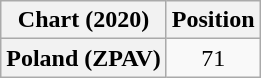<table class="wikitable plainrowheaders" style="text-align:center">
<tr>
<th scope="col">Chart (2020)</th>
<th scope="col">Position</th>
</tr>
<tr>
<th scope="row">Poland (ZPAV)</th>
<td>71</td>
</tr>
</table>
